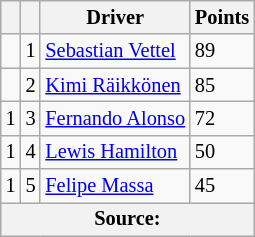<table class="wikitable" style="font-size: 85%;">
<tr>
<th></th>
<th></th>
<th>Driver</th>
<th>Points</th>
</tr>
<tr>
<td align="left"></td>
<td align="center">1</td>
<td> <a href='#'>Sebastian Vettel</a></td>
<td>89</td>
</tr>
<tr>
<td align="left"></td>
<td align="center">2</td>
<td> <a href='#'>Kimi Räikkönen</a></td>
<td>85</td>
</tr>
<tr>
<td align="left"> 1</td>
<td align="center">3</td>
<td> <a href='#'>Fernando Alonso</a></td>
<td>72</td>
</tr>
<tr>
<td align="left"> 1</td>
<td align="center">4</td>
<td> <a href='#'>Lewis Hamilton</a></td>
<td>50</td>
</tr>
<tr>
<td align="left"> 1</td>
<td align="center">5</td>
<td> <a href='#'>Felipe Massa</a></td>
<td>45</td>
</tr>
<tr>
<th colspan=4>Source: </th>
</tr>
</table>
